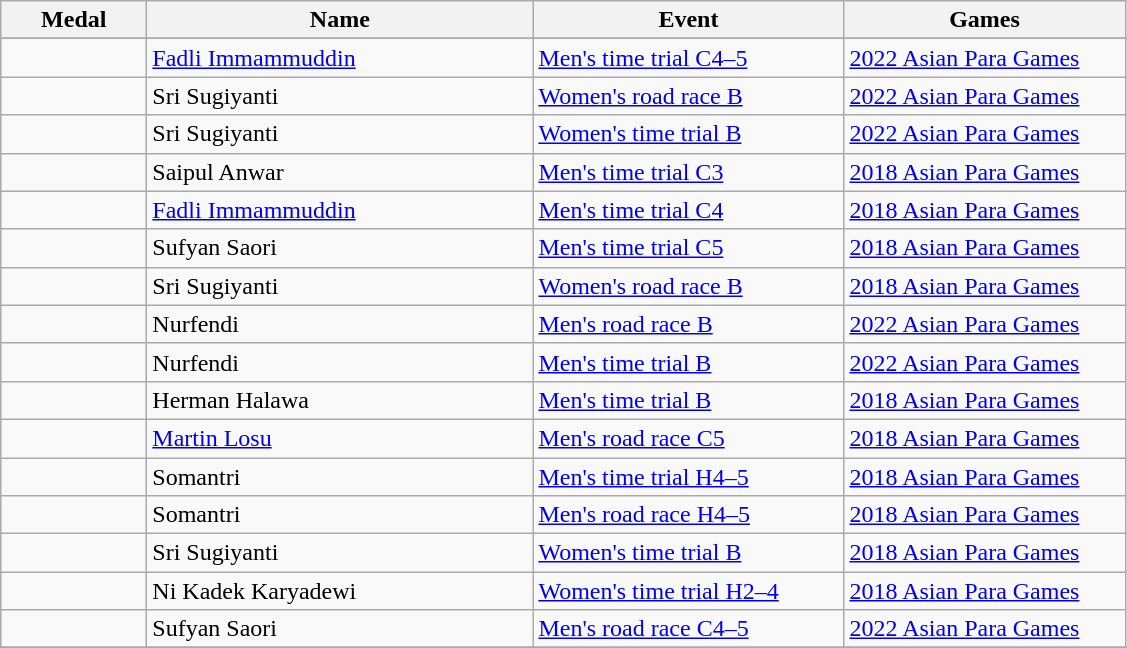<table class="wikitable sortable" style="font-size:100%">
<tr>
<th width="90">Medal</th>
<th width="250">Name</th>
<th width="200">Event</th>
<th width="180">Games</th>
</tr>
<tr>
</tr>
<tr>
<td></td>
<td><a href='#'>Fadli Immammuddin</a></td>
<td><a href='#'>Men's time trial C4–5</a></td>
<td><a href='#'>2022 Asian Para Games</a></td>
</tr>
<tr>
<td></td>
<td>Sri Sugiyanti</td>
<td><a href='#'>Women's road race B</a></td>
<td><a href='#'>2022 Asian Para Games</a></td>
</tr>
<tr>
<td></td>
<td>Sri Sugiyanti</td>
<td><a href='#'>Women's time trial B</a></td>
<td><a href='#'>2022 Asian Para Games</a></td>
</tr>
<tr>
<td></td>
<td>Saipul Anwar</td>
<td><a href='#'>Men's time trial C3</a></td>
<td><a href='#'>2018 Asian Para Games</a></td>
</tr>
<tr>
<td></td>
<td><a href='#'>Fadli Immammuddin</a></td>
<td><a href='#'>Men's time trial C4</a></td>
<td><a href='#'>2018 Asian Para Games</a></td>
</tr>
<tr>
<td></td>
<td>Sufyan Saori</td>
<td><a href='#'>Men's time trial C5</a></td>
<td><a href='#'>2018 Asian Para Games</a></td>
</tr>
<tr>
<td></td>
<td>Sri Sugiyanti</td>
<td><a href='#'>Women's road race B</a></td>
<td><a href='#'>2018 Asian Para Games</a></td>
</tr>
<tr>
<td></td>
<td>Nurfendi</td>
<td><a href='#'>Men's road race B</a></td>
<td><a href='#'>2022 Asian Para Games</a></td>
</tr>
<tr>
<td></td>
<td>Nurfendi</td>
<td><a href='#'>Men's time trial B</a></td>
<td><a href='#'>2022 Asian Para Games</a></td>
</tr>
<tr>
<td></td>
<td>Herman Halawa</td>
<td><a href='#'>Men's time trial B</a></td>
<td><a href='#'>2018 Asian Para Games</a></td>
</tr>
<tr>
<td></td>
<td><a href='#'>Martin Losu</a></td>
<td><a href='#'>Men's road race C5</a></td>
<td><a href='#'>2018 Asian Para Games</a></td>
</tr>
<tr>
<td></td>
<td>Somantri</td>
<td><a href='#'>Men's time trial H4–5</a></td>
<td><a href='#'>2018 Asian Para Games</a></td>
</tr>
<tr>
<td></td>
<td>Somantri</td>
<td><a href='#'>Men's road race H4–5</a></td>
<td><a href='#'>2018 Asian Para Games</a></td>
</tr>
<tr>
<td></td>
<td>Sri Sugiyanti</td>
<td><a href='#'>Women's time trial B</a></td>
<td><a href='#'>2018 Asian Para Games</a></td>
</tr>
<tr>
<td></td>
<td>Ni Kadek Karyadewi</td>
<td><a href='#'>Women's time trial H2–4</a></td>
<td><a href='#'>2018 Asian Para Games</a></td>
</tr>
<tr>
<td></td>
<td>Sufyan Saori</td>
<td><a href='#'>Men's road race C4–5</a></td>
<td><a href='#'>2022 Asian Para Games</a></td>
</tr>
<tr>
</tr>
</table>
